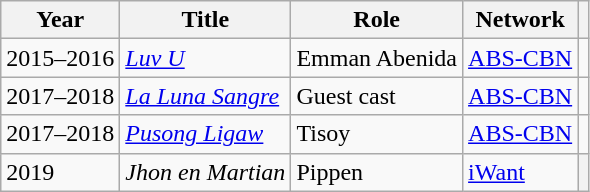<table class="wikitable">
<tr>
<th>Year</th>
<th>Title</th>
<th>Role</th>
<th>Network</th>
<th></th>
</tr>
<tr>
<td>2015–2016</td>
<td><em><a href='#'>Luv U</a></em></td>
<td>Emman Abenida</td>
<td><a href='#'>ABS-CBN</a></td>
<td></td>
</tr>
<tr>
<td>2017–2018</td>
<td><em><a href='#'>La Luna Sangre</a></em></td>
<td>Guest cast</td>
<td><a href='#'>ABS-CBN</a></td>
<td></td>
</tr>
<tr>
<td>2017–2018</td>
<td><em><a href='#'>Pusong Ligaw</a></em></td>
<td>Tisoy</td>
<td><a href='#'>ABS-CBN</a></td>
<td></td>
</tr>
<tr>
<td>2019</td>
<td><em>Jhon en Martian</em></td>
<td>Pippen</td>
<td><a href='#'>iWant</a></td>
<th></th>
</tr>
</table>
